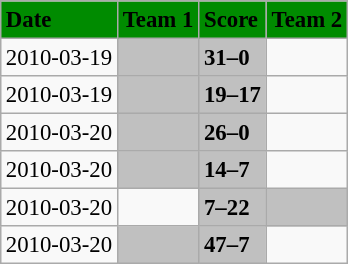<table class="wikitable" style="margin:0.5em auto; font-size:95%">
<tr bgcolor="#008B00">
<td><strong>Date</strong></td>
<td><strong>Team 1</strong></td>
<td><strong>Score</strong></td>
<td><strong>Team 2</strong></td>
</tr>
<tr>
<td>2010-03-19</td>
<td bgcolor="silver"><strong></strong></td>
<td bgcolor="silver"><strong>31–0</strong></td>
<td></td>
</tr>
<tr>
<td>2010-03-19</td>
<td bgcolor="silver"><strong></strong></td>
<td bgcolor="silver"><strong>19–17</strong></td>
<td></td>
</tr>
<tr>
<td>2010-03-20</td>
<td bgcolor="silver"><strong></strong></td>
<td bgcolor="silver"><strong>26–0</strong></td>
<td></td>
</tr>
<tr>
<td>2010-03-20</td>
<td bgcolor="silver"><strong></strong></td>
<td bgcolor="silver"><strong>14–7</strong></td>
<td></td>
</tr>
<tr>
<td>2010-03-20</td>
<td></td>
<td bgcolor="silver"><strong>7–22</strong></td>
<td bgcolor="silver"><strong></strong></td>
</tr>
<tr>
<td>2010-03-20</td>
<td bgcolor="silver"><strong></strong></td>
<td bgcolor="silver"><strong>47–7</strong></td>
<td></td>
</tr>
</table>
